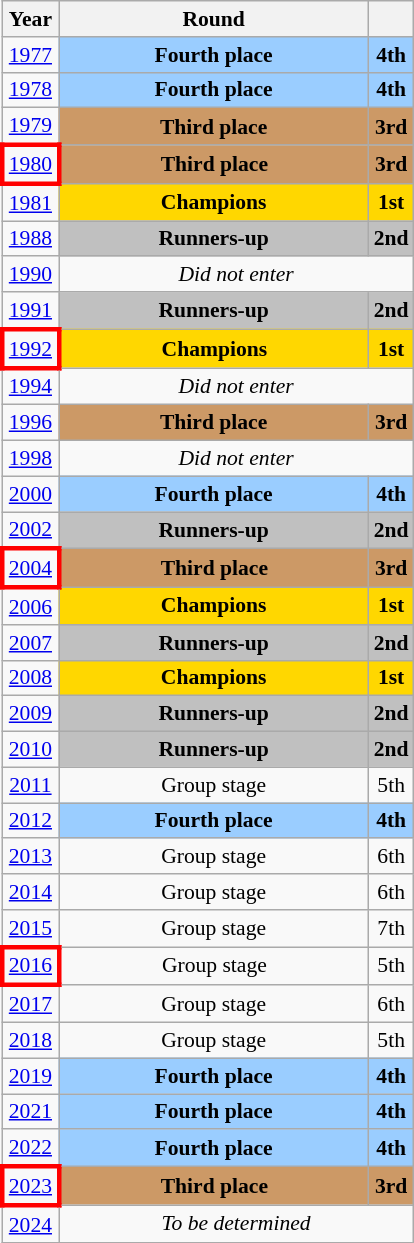<table class="wikitable" style="text-align: center; font-size:90%">
<tr>
<th>Year</th>
<th style="width:200px">Round</th>
<th></th>
</tr>
<tr>
<td><a href='#'>1977</a></td>
<td bgcolor="9acdff"><strong>Fourth place</strong></td>
<td bgcolor="9acdff"><strong>4th</strong></td>
</tr>
<tr>
<td><a href='#'>1978</a></td>
<td bgcolor="9acdff"><strong>Fourth place</strong></td>
<td bgcolor="9acdff"><strong>4th</strong></td>
</tr>
<tr>
<td><a href='#'>1979</a></td>
<td bgcolor="cc9966"><strong>Third place</strong></td>
<td bgcolor="cc9966"><strong>3rd</strong></td>
</tr>
<tr>
<td style="border: 3px solid red"><a href='#'>1980</a></td>
<td bgcolor="cc9966"><strong>Third place</strong></td>
<td bgcolor="cc9966"><strong>3rd</strong></td>
</tr>
<tr>
<td><a href='#'>1981</a></td>
<td bgcolor=Gold><strong>Champions</strong></td>
<td bgcolor=Gold><strong>1st</strong></td>
</tr>
<tr>
<td><a href='#'>1988</a></td>
<td bgcolor=Silver><strong>Runners-up</strong></td>
<td bgcolor=Silver><strong>2nd</strong></td>
</tr>
<tr>
<td><a href='#'>1990</a></td>
<td colspan="2"><em>Did not enter</em></td>
</tr>
<tr>
<td><a href='#'>1991</a></td>
<td bgcolor=Silver><strong>Runners-up</strong></td>
<td bgcolor=Silver><strong>2nd</strong></td>
</tr>
<tr>
<td style="border: 3px solid red"><a href='#'>1992</a></td>
<td bgcolor=Gold><strong>Champions</strong></td>
<td bgcolor=Gold><strong>1st</strong></td>
</tr>
<tr>
<td><a href='#'>1994</a></td>
<td colspan="2"><em>Did not enter</em></td>
</tr>
<tr>
<td><a href='#'>1996</a></td>
<td bgcolor="cc9966"><strong>Third place</strong></td>
<td bgcolor="cc9966"><strong>3rd</strong></td>
</tr>
<tr>
<td><a href='#'>1998</a></td>
<td colspan="2"><em>Did not enter</em></td>
</tr>
<tr>
<td><a href='#'>2000</a></td>
<td bgcolor="9acdff"><strong>Fourth place</strong></td>
<td bgcolor="9acdff"><strong>4th</strong></td>
</tr>
<tr>
<td><a href='#'>2002</a></td>
<td bgcolor=Silver><strong>Runners-up</strong></td>
<td bgcolor=Silver><strong>2nd</strong></td>
</tr>
<tr>
<td style="border: 3px solid red"><a href='#'>2004</a></td>
<td bgcolor="cc9966"><strong>Third place</strong></td>
<td bgcolor="cc9966"><strong>3rd</strong></td>
</tr>
<tr>
<td><a href='#'>2006</a></td>
<td bgcolor=Gold><strong>Champions</strong></td>
<td bgcolor=Gold><strong>1st</strong></td>
</tr>
<tr>
<td><a href='#'>2007</a></td>
<td bgcolor=Silver><strong>Runners-up</strong></td>
<td bgcolor=Silver><strong>2nd</strong></td>
</tr>
<tr>
<td><a href='#'>2008</a></td>
<td bgcolor=Gold><strong>Champions</strong></td>
<td bgcolor=Gold><strong>1st</strong></td>
</tr>
<tr>
<td><a href='#'>2009</a></td>
<td bgcolor=Silver><strong>Runners-up</strong></td>
<td bgcolor=Silver><strong>2nd</strong></td>
</tr>
<tr>
<td><a href='#'>2010</a></td>
<td bgcolor=Silver><strong>Runners-up</strong></td>
<td bgcolor=Silver><strong>2nd</strong></td>
</tr>
<tr>
<td><a href='#'>2011</a></td>
<td>Group stage</td>
<td>5th</td>
</tr>
<tr>
<td><a href='#'>2012</a></td>
<td bgcolor="9acdff"><strong>Fourth place</strong></td>
<td bgcolor="9acdff"><strong>4th</strong></td>
</tr>
<tr>
<td><a href='#'>2013</a></td>
<td>Group stage</td>
<td>6th</td>
</tr>
<tr>
<td><a href='#'>2014</a></td>
<td>Group stage</td>
<td>6th</td>
</tr>
<tr>
<td><a href='#'>2015</a></td>
<td>Group stage</td>
<td>7th</td>
</tr>
<tr>
<td style="border: 3px solid red"><a href='#'>2016</a></td>
<td>Group stage</td>
<td>5th</td>
</tr>
<tr>
<td><a href='#'>2017</a></td>
<td>Group stage</td>
<td>6th</td>
</tr>
<tr>
<td><a href='#'>2018</a></td>
<td>Group stage</td>
<td>5th</td>
</tr>
<tr>
<td><a href='#'>2019</a></td>
<td bgcolor="9acdff"><strong>Fourth place</strong></td>
<td bgcolor="9acdff"><strong>4th</strong></td>
</tr>
<tr>
<td><a href='#'>2021</a></td>
<td bgcolor="9acdff"><strong>Fourth place</strong></td>
<td bgcolor="9acdff"><strong>4th</strong></td>
</tr>
<tr>
<td><a href='#'>2022</a></td>
<td bgcolor="9acdff"><strong>Fourth place</strong></td>
<td bgcolor="9acdff"><strong>4th</strong></td>
</tr>
<tr>
<td style="border: 3px solid red"><a href='#'>2023</a></td>
<td bgcolor="cc9966"><strong>Third place</strong></td>
<td bgcolor="cc9966"><strong>3rd</strong></td>
</tr>
<tr>
<td><a href='#'>2024</a></td>
<td colspan="2"><em>To be determined</em></td>
</tr>
</table>
